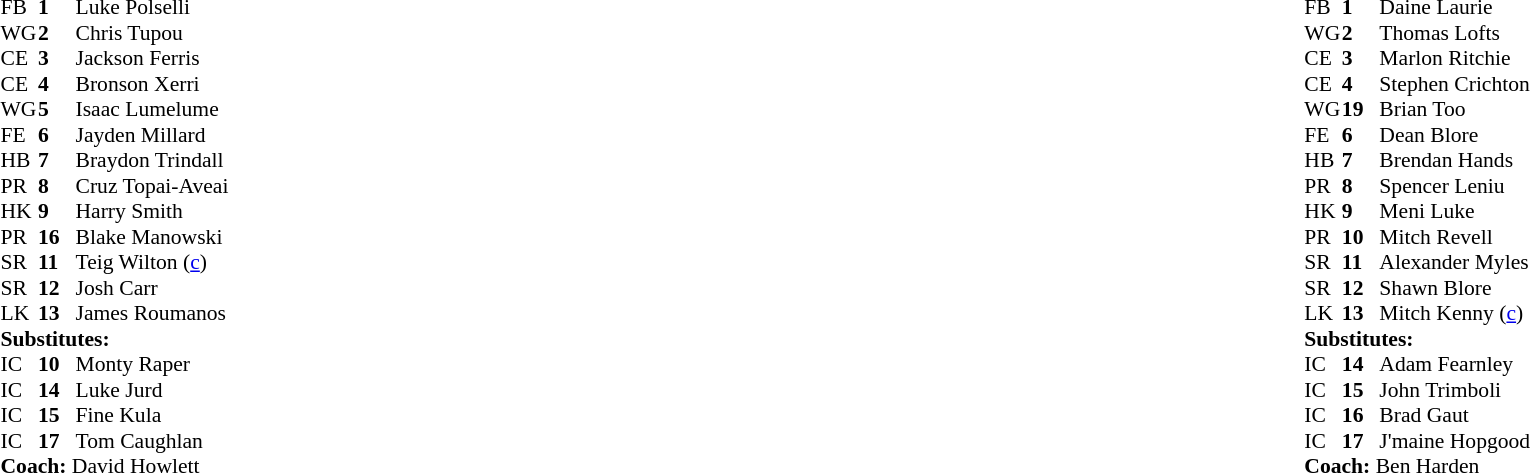<table width="100%" class="mw-collapsible mw-collapsed">
<tr>
<td valign="top" width="50%"><br><table cellspacing="0" cellpadding="0" style="font-size: 90%">
<tr>
<th width="25"></th>
<th width="25"></th>
</tr>
<tr>
<td>FB</td>
<td><strong>1</strong></td>
<td>Luke Polselli</td>
</tr>
<tr>
<td>WG</td>
<td><strong>2</strong></td>
<td>Chris Tupou</td>
</tr>
<tr>
<td>CE</td>
<td><strong>3</strong></td>
<td>Jackson Ferris</td>
</tr>
<tr>
<td>CE</td>
<td><strong>4</strong></td>
<td>Bronson Xerri</td>
</tr>
<tr>
<td>WG</td>
<td><strong>5</strong></td>
<td>Isaac Lumelume</td>
</tr>
<tr>
<td>FE</td>
<td><strong>6</strong></td>
<td>Jayden Millard</td>
</tr>
<tr>
<td>HB</td>
<td><strong>7</strong></td>
<td>Braydon Trindall</td>
</tr>
<tr>
<td>PR</td>
<td><strong>8</strong></td>
<td>Cruz Topai-Aveai</td>
</tr>
<tr>
<td>HK</td>
<td><strong>9</strong></td>
<td>Harry Smith</td>
</tr>
<tr>
<td>PR</td>
<td><strong>16</strong></td>
<td>Blake Manowski</td>
</tr>
<tr>
<td>SR</td>
<td><strong>11</strong></td>
<td>Teig Wilton (<a href='#'>c</a>)</td>
</tr>
<tr>
<td>SR</td>
<td><strong>12</strong></td>
<td>Josh Carr</td>
</tr>
<tr>
<td>LK</td>
<td><strong>13</strong></td>
<td>James Roumanos</td>
</tr>
<tr>
<td colspan="3"><strong>Substitutes:</strong></td>
</tr>
<tr>
<td>IC</td>
<td><strong>10</strong></td>
<td>Monty Raper</td>
</tr>
<tr>
<td>IC</td>
<td><strong>14</strong></td>
<td>Luke Jurd</td>
</tr>
<tr>
<td>IC</td>
<td><strong>15</strong></td>
<td>Fine Kula</td>
</tr>
<tr>
<td>IC</td>
<td><strong>17</strong></td>
<td>Tom Caughlan</td>
</tr>
<tr>
<td colspan="3"><strong>Coach:</strong> David Howlett</td>
</tr>
<tr>
<td colspan="4"></td>
</tr>
</table>
</td>
<td valign="top" width="50%"><br><table cellspacing="0" cellpadding="0" align="center" style="font-size: 90%">
<tr>
<th width="25"></th>
<th width="25"></th>
</tr>
<tr>
<td>FB</td>
<td><strong>1</strong></td>
<td>Daine Laurie</td>
</tr>
<tr>
<td>WG</td>
<td><strong>2</strong></td>
<td>Thomas Lofts</td>
</tr>
<tr>
<td>CE</td>
<td><strong>3</strong></td>
<td>Marlon Ritchie</td>
</tr>
<tr>
<td>CE</td>
<td><strong>4</strong></td>
<td>Stephen Crichton</td>
</tr>
<tr>
<td>WG</td>
<td><strong>19</strong></td>
<td>Brian Too</td>
</tr>
<tr>
<td>FE</td>
<td><strong>6</strong></td>
<td>Dean Blore</td>
</tr>
<tr>
<td>HB</td>
<td><strong>7</strong></td>
<td>Brendan Hands</td>
</tr>
<tr>
<td>PR</td>
<td><strong>8</strong></td>
<td>Spencer Leniu</td>
</tr>
<tr>
<td>HK</td>
<td><strong>9</strong></td>
<td>Meni Luke</td>
</tr>
<tr>
<td>PR</td>
<td><strong>10</strong></td>
<td>Mitch Revell</td>
</tr>
<tr>
<td>SR</td>
<td><strong>11</strong></td>
<td>Alexander Myles</td>
</tr>
<tr>
<td>SR</td>
<td><strong>12</strong></td>
<td>Shawn Blore</td>
</tr>
<tr>
<td>LK</td>
<td><strong>13</strong></td>
<td>Mitch Kenny (<a href='#'>c</a>)</td>
</tr>
<tr>
<td colspan="3"><strong>Substitutes:</strong></td>
</tr>
<tr>
<td>IC</td>
<td><strong>14</strong></td>
<td>Adam Fearnley</td>
</tr>
<tr>
<td>IC</td>
<td><strong>15</strong></td>
<td>John Trimboli</td>
</tr>
<tr>
<td>IC</td>
<td><strong>16</strong></td>
<td>Brad Gaut</td>
</tr>
<tr>
<td>IC</td>
<td><strong>17</strong></td>
<td>J'maine Hopgood</td>
</tr>
<tr>
<td colspan="3"><strong>Coach:</strong> Ben Harden</td>
</tr>
<tr>
<td colspan="4"></td>
</tr>
</table>
</td>
</tr>
</table>
